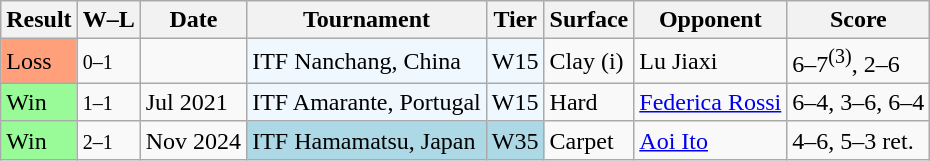<table class="sortable wikitable">
<tr>
<th>Result</th>
<th class="unsortable">W–L</th>
<th>Date</th>
<th>Tournament</th>
<th>Tier</th>
<th>Surface</th>
<th>Opponent</th>
<th class="unsortable">Score</th>
</tr>
<tr>
<td style="background:#ffa07a">Loss</td>
<td><small>0–1</small></td>
<td></td>
<td style="background:#f0f8ff;">ITF Nanchang, China</td>
<td style="background:#f0f8ff;">W15</td>
<td>Clay (i)</td>
<td> Lu Jiaxi</td>
<td>6–7<sup>(3)</sup>, 2–6</td>
</tr>
<tr>
<td style="background:#98FB98;">Win</td>
<td><small>1–1</small></td>
<td>Jul 2021</td>
<td style="background:#f0f8ff;">ITF Amarante, Portugal</td>
<td style="background:#f0f8ff;">W15</td>
<td>Hard</td>
<td> <a href='#'>Federica Rossi</a></td>
<td>6–4, 3–6, 6–4</td>
</tr>
<tr>
<td style="background:#98FB98;">Win</td>
<td><small>2–1</small></td>
<td>Nov 2024</td>
<td style="background:lightblue;">ITF Hamamatsu, Japan</td>
<td style="background:lightblue;">W35</td>
<td>Carpet</td>
<td> <a href='#'>Aoi Ito</a></td>
<td>4–6, 5–3 ret.</td>
</tr>
</table>
